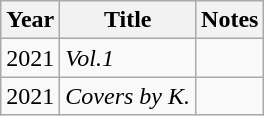<table class="wikitable sortable">
<tr>
<th>Year</th>
<th>Title</th>
<th class="unsortable">Notes</th>
</tr>
<tr>
<td>2021</td>
<td><em>Vol.1</em></td>
<td></td>
</tr>
<tr>
<td>2021</td>
<td><em>Covers by K.</em></td>
<td></td>
</tr>
</table>
